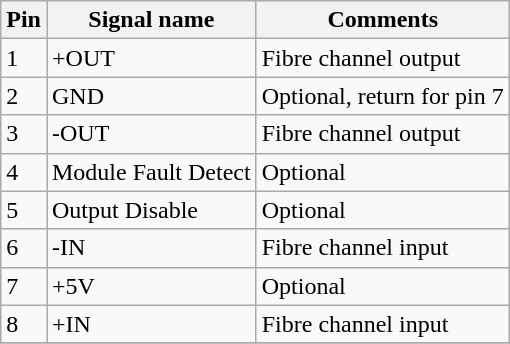<table class="wikitable">
<tr>
<th>Pin</th>
<th>Signal name</th>
<th>Comments</th>
</tr>
<tr>
<td>1</td>
<td>+OUT</td>
<td>Fibre channel output</td>
</tr>
<tr>
<td>2</td>
<td>GND</td>
<td>Optional, return for pin 7</td>
</tr>
<tr>
<td>3</td>
<td>-OUT</td>
<td>Fibre channel output</td>
</tr>
<tr>
<td>4</td>
<td>Module Fault Detect</td>
<td>Optional</td>
</tr>
<tr>
<td>5</td>
<td>Output Disable</td>
<td>Optional</td>
</tr>
<tr>
<td>6</td>
<td>-IN</td>
<td>Fibre channel input</td>
</tr>
<tr>
<td>7</td>
<td>+5V</td>
<td>Optional</td>
</tr>
<tr>
<td>8</td>
<td>+IN</td>
<td>Fibre channel input</td>
</tr>
<tr>
</tr>
</table>
